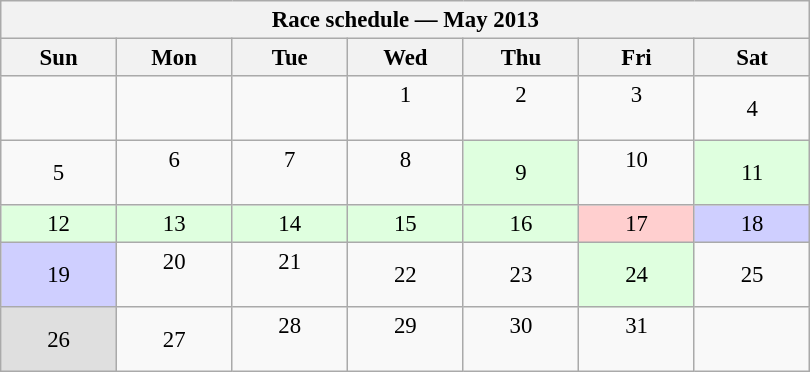<table class="wikitable" style="text-align:center; font-size:95%">
<tr valign="top">
<th colspan=7>Race schedule — May 2013</th>
</tr>
<tr>
<th scope="col" width="70">Sun</th>
<th scope="col" width="70">Mon</th>
<th scope="col" width="70">Tue</th>
<th scope="col" width="70">Wed</th>
<th scope="col" width="70">Thu</th>
<th scope="col" width="70">Fri</th>
<th scope="col" width="70">Sat</th>
</tr>
<tr>
<td> </td>
<td> </td>
<td> </td>
<td>1<br> </td>
<td>2<br> </td>
<td>3<br> </td>
<td>4<br></td>
</tr>
<tr>
<td>5<br></td>
<td>6<br> </td>
<td>7<br> </td>
<td>8<br> </td>
<td style="background:#DFFFDF;">9<br></td>
<td>10<br> </td>
<td style="background:#DFFFDF;">11<br></td>
</tr>
<tr>
<td style="background:#DFFFDF;">12<br></td>
<td style="background:#DFFFDF;">13<br></td>
<td style="background:#DFFFDF;">14<br></td>
<td style="background:#DFFFDF;">15<br></td>
<td style="background:#DFFFDF;">16<br></td>
<td style="background:#FFCFCF;">17<br></td>
<td style="background:#CFCFFF;">18<br></td>
</tr>
<tr>
<td style="background:#CFCFFF;">19<br></td>
<td>20<br> </td>
<td>21<br> </td>
<td>22<br></td>
<td>23<br></td>
<td style="background:#DFFFDF;">24<br></td>
<td>25<br></td>
</tr>
<tr>
<td style="background:#DFDFDF;">26<br></td>
<td>27<br></td>
<td>28<br> </td>
<td>29<br> </td>
<td>30<br> </td>
<td>31<br> </td>
<td> </td>
</tr>
</table>
